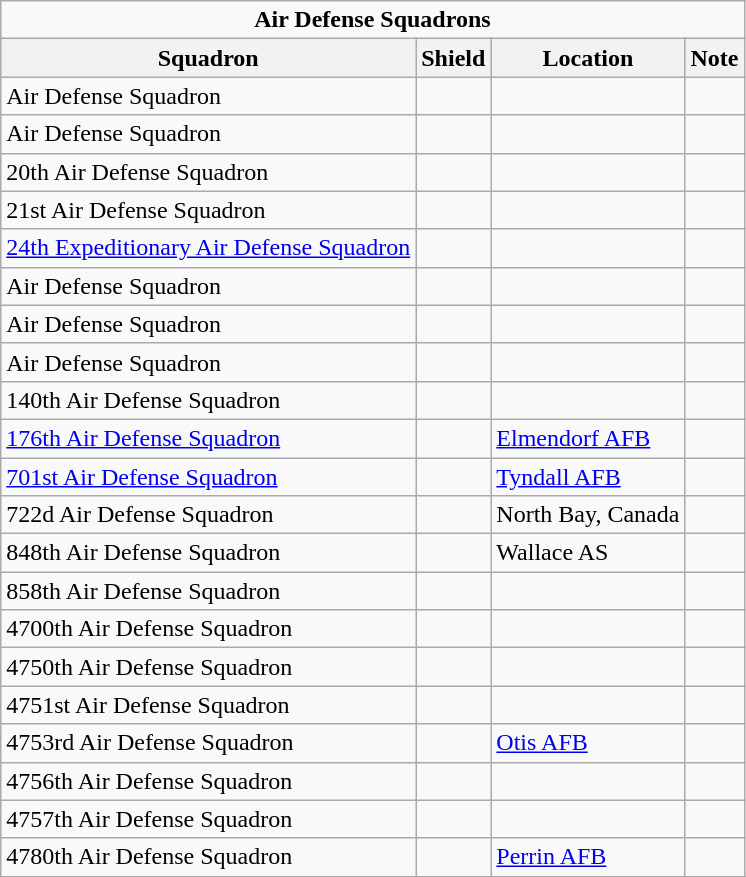<table class="wikitable">
<tr>
<td colspan="6" align="center"><strong>Air Defense Squadrons</strong></td>
</tr>
<tr>
<th>Squadron</th>
<th>Shield</th>
<th>Location</th>
<th>Note</th>
</tr>
<tr>
<td>Air Defense Squadron</td>
<td></td>
<td></td>
<td></td>
</tr>
<tr>
<td>Air Defense Squadron</td>
<td></td>
<td></td>
<td></td>
</tr>
<tr>
<td>20th Air Defense Squadron</td>
<td></td>
<td></td>
<td></td>
</tr>
<tr>
<td>21st Air Defense Squadron</td>
<td></td>
<td></td>
<td></td>
</tr>
<tr>
<td><a href='#'>24th Expeditionary Air Defense Squadron</a></td>
<td></td>
<td></td>
<td></td>
</tr>
<tr>
<td>Air Defense Squadron</td>
<td></td>
<td></td>
<td></td>
</tr>
<tr>
<td>Air Defense Squadron</td>
<td></td>
<td></td>
<td></td>
</tr>
<tr>
<td>Air Defense Squadron</td>
<td></td>
<td></td>
<td></td>
</tr>
<tr>
<td>140th Air Defense Squadron</td>
<td></td>
<td></td>
<td></td>
</tr>
<tr>
<td><a href='#'>176th Air Defense Squadron</a></td>
<td></td>
<td><a href='#'>Elmendorf AFB</a></td>
<td></td>
</tr>
<tr>
<td><a href='#'>701st Air Defense Squadron</a></td>
<td></td>
<td><a href='#'>Tyndall AFB</a></td>
<td></td>
</tr>
<tr>
<td>722d Air Defense Squadron</td>
<td></td>
<td>North Bay, Canada</td>
<td></td>
</tr>
<tr>
<td>848th Air Defense Squadron</td>
<td></td>
<td>Wallace AS</td>
<td></td>
</tr>
<tr>
<td>858th Air Defense Squadron</td>
<td></td>
<td></td>
<td></td>
</tr>
<tr>
<td>4700th Air Defense Squadron</td>
<td></td>
<td></td>
<td></td>
</tr>
<tr>
<td>4750th Air Defense Squadron</td>
<td></td>
<td></td>
<td></td>
</tr>
<tr>
<td>4751st Air Defense Squadron</td>
<td></td>
<td></td>
<td></td>
</tr>
<tr>
<td>4753rd Air Defense Squadron</td>
<td></td>
<td><a href='#'>Otis AFB</a></td>
<td></td>
</tr>
<tr>
<td>4756th Air Defense Squadron</td>
<td></td>
<td></td>
<td></td>
</tr>
<tr>
<td>4757th Air Defense Squadron</td>
<td></td>
<td></td>
<td></td>
</tr>
<tr>
<td>4780th Air Defense Squadron</td>
<td></td>
<td><a href='#'>Perrin AFB</a></td>
<td></td>
</tr>
<tr>
</tr>
</table>
